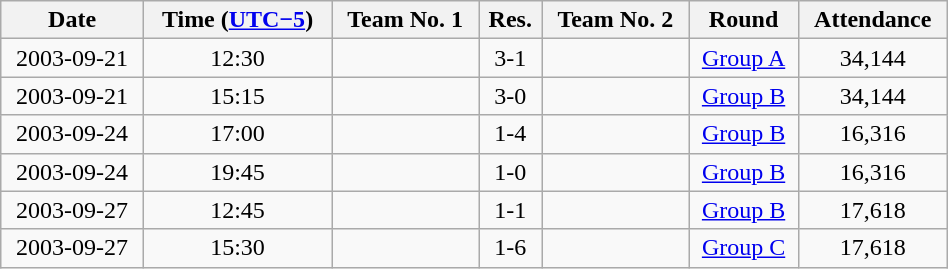<table class="wikitable sortable" style="text-align:left; width:50%;">
<tr>
<th>Date</th>
<th>Time (<a href='#'>UTC−5</a>)</th>
<th>Team No. 1</th>
<th>Res.</th>
<th>Team No. 2</th>
<th>Round</th>
<th>Attendance</th>
</tr>
<tr align="center">
<td>2003-09-21</td>
<td>12:30</td>
<td><strong></strong></td>
<td style="text-align:center;">3-1</td>
<td></td>
<td><a href='#'>Group A</a></td>
<td style="text-align:center;">34,144</td>
</tr>
<tr align="center">
<td>2003-09-21</td>
<td>15:15</td>
<td><strong></strong></td>
<td style="text-align:center;">3-0</td>
<td></td>
<td><a href='#'>Group B</a></td>
<td style="text-align:center;">34,144</td>
</tr>
<tr align="center">
<td>2003-09-24</td>
<td>17:00</td>
<td></td>
<td style="text-align:center;">1-4</td>
<td><strong></strong></td>
<td><a href='#'>Group B</a></td>
<td style="text-align:center;">16,316</td>
</tr>
<tr align="center">
<td>2003-09-24</td>
<td>19:45</td>
<td><strong></strong></td>
<td style="text-align:center;">1-0</td>
<td></td>
<td><a href='#'>Group B</a></td>
<td style="text-align:center;">16,316</td>
</tr>
<tr align="center">
<td>2003-09-27</td>
<td>12:45</td>
<td></td>
<td style="text-align:center;">1-1</td>
<td></td>
<td><a href='#'>Group B</a></td>
<td style="text-align:center;">17,618</td>
</tr>
<tr align="center">
<td>2003-09-27</td>
<td>15:30</td>
<td></td>
<td style="text-align:center;">1-6</td>
<td><strong></strong></td>
<td><a href='#'>Group C</a></td>
<td style="text-align:center;">17,618</td>
</tr>
</table>
